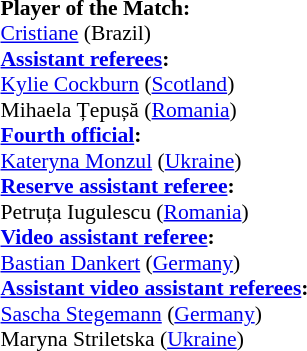<table width=50% style="font-size:90%">
<tr>
<td><br><strong>Player of the Match:</strong>
<br><a href='#'>Cristiane</a> (Brazil)<br><strong><a href='#'>Assistant referees</a>:</strong>
<br><a href='#'>Kylie Cockburn</a> (<a href='#'>Scotland</a>)
<br>Mihaela Țepușă (<a href='#'>Romania</a>)
<br><strong><a href='#'>Fourth official</a>:</strong>
<br><a href='#'>Kateryna Monzul</a> (<a href='#'>Ukraine</a>)
<br><strong><a href='#'>Reserve assistant referee</a>:</strong>
<br>Petruța Iugulescu (<a href='#'>Romania</a>)
<br><strong><a href='#'>Video assistant referee</a>:</strong>
<br><a href='#'>Bastian Dankert</a> (<a href='#'>Germany</a>)
<br><strong><a href='#'>Assistant video assistant referees</a>:</strong>
<br><a href='#'>Sascha Stegemann</a> (<a href='#'>Germany</a>)
<br>Maryna Striletska (<a href='#'>Ukraine</a>)</td>
</tr>
</table>
